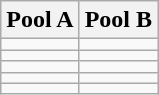<table class="wikitable">
<tr>
<th width=50%>Pool A</th>
<th width=50%>Pool B</th>
</tr>
<tr>
<td></td>
<td></td>
</tr>
<tr>
<td></td>
<td></td>
</tr>
<tr>
<td></td>
<td></td>
</tr>
<tr>
<td></td>
<td></td>
</tr>
<tr>
<td></td>
<td></td>
</tr>
</table>
